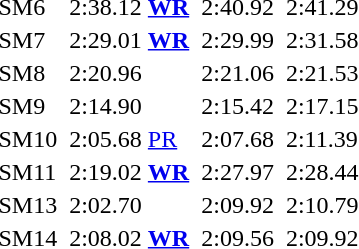<table>
<tr>
<td>SM6 <br></td>
<td></td>
<td>2:38.12 <strong><a href='#'>WR</a></strong></td>
<td></td>
<td>2:40.92</td>
<td></td>
<td>2:41.29</td>
</tr>
<tr>
<td>SM7 <br></td>
<td></td>
<td>2:29.01 <strong><a href='#'>WR</a></strong></td>
<td></td>
<td>2:29.99</td>
<td></td>
<td>2:31.58</td>
</tr>
<tr>
<td>SM8 <br></td>
<td></td>
<td>2:20.96</td>
<td></td>
<td>2:21.06</td>
<td></td>
<td>2:21.53</td>
</tr>
<tr>
<td>SM9 <br></td>
<td></td>
<td>2:14.90</td>
<td></td>
<td>2:15.42</td>
<td></td>
<td>2:17.15</td>
</tr>
<tr>
<td>SM10 <br></td>
<td></td>
<td>2:05.68 <a href='#'>PR</a></td>
<td></td>
<td>2:07.68</td>
<td></td>
<td>2:11.39</td>
</tr>
<tr>
<td>SM11 <br></td>
<td></td>
<td>2:19.02 <strong><a href='#'>WR</a></strong></td>
<td></td>
<td>2:27.97</td>
<td></td>
<td>2:28.44</td>
</tr>
<tr>
<td>SM13 <br></td>
<td></td>
<td>2:02.70</td>
<td></td>
<td>2:09.92</td>
<td></td>
<td>2:10.79</td>
</tr>
<tr>
<td>SM14 <br></td>
<td></td>
<td>2:08.02 <strong><a href='#'>WR</a></strong></td>
<td></td>
<td>2:09.56</td>
<td></td>
<td>2:09.92</td>
</tr>
</table>
